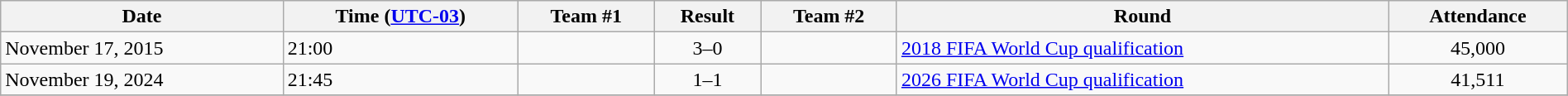<table class="wikitable"  style="text-align:left; width:100%;">
<tr>
<th>Date</th>
<th>Time (<a href='#'>UTC-03</a>)</th>
<th>Team #1</th>
<th>Result</th>
<th>Team #2</th>
<th>Round</th>
<th>Attendance</th>
</tr>
<tr>
<td>November 17, 2015</td>
<td>21:00</td>
<td></td>
<td style="text-align:center;">3–0</td>
<td></td>
<td><a href='#'>2018 FIFA World Cup qualification</a></td>
<td style="text-align:center;">45,000</td>
</tr>
<tr>
<td>November 19, 2024</td>
<td>21:45</td>
<td></td>
<td style="text-align:center;">1–1</td>
<td></td>
<td><a href='#'>2026 FIFA World Cup qualification</a></td>
<td style="text-align:center;">41,511</td>
</tr>
<tr>
</tr>
</table>
